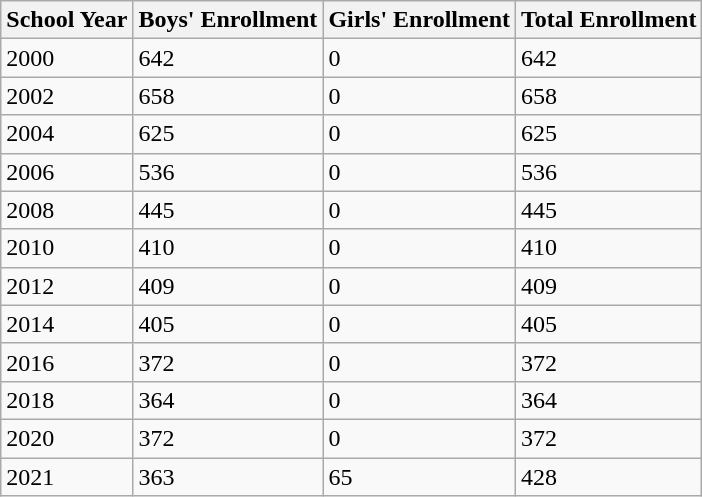<table class="wikitable">
<tr>
<th>School Year</th>
<th>Boys' Enrollment</th>
<th>Girls' Enrollment</th>
<th>Total Enrollment</th>
</tr>
<tr>
<td>2000</td>
<td>642</td>
<td>0</td>
<td>642</td>
</tr>
<tr>
<td>2002</td>
<td>658</td>
<td>0</td>
<td>658</td>
</tr>
<tr>
<td>2004</td>
<td>625</td>
<td>0</td>
<td>625</td>
</tr>
<tr>
<td>2006</td>
<td>536</td>
<td>0</td>
<td>536</td>
</tr>
<tr>
<td>2008</td>
<td>445</td>
<td>0</td>
<td>445</td>
</tr>
<tr>
<td>2010</td>
<td>410</td>
<td>0</td>
<td>410</td>
</tr>
<tr>
<td>2012</td>
<td>409</td>
<td>0</td>
<td>409</td>
</tr>
<tr>
<td>2014</td>
<td>405</td>
<td>0</td>
<td>405</td>
</tr>
<tr>
<td>2016</td>
<td>372</td>
<td>0</td>
<td>372</td>
</tr>
<tr>
<td>2018</td>
<td>364</td>
<td>0</td>
<td>364</td>
</tr>
<tr>
<td>2020</td>
<td>372</td>
<td>0</td>
<td>372</td>
</tr>
<tr>
<td>2021</td>
<td>363</td>
<td>65</td>
<td>428</td>
</tr>
</table>
